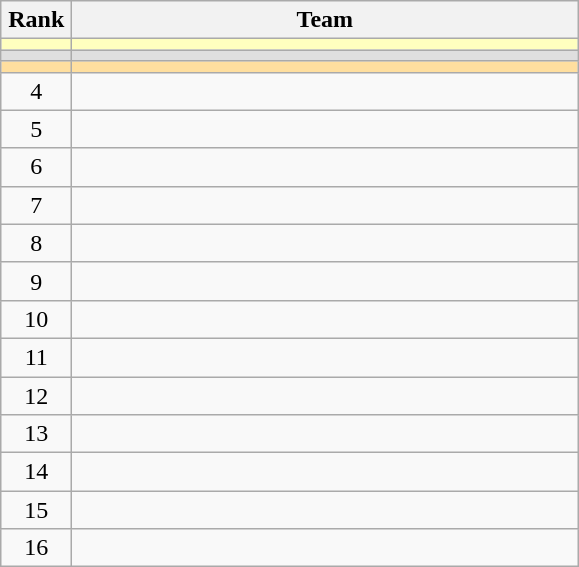<table class="wikitable">
<tr>
<th width=40>Rank</th>
<th width=330>Team</th>
</tr>
<tr bgcolor=#ffffbf>
<td align=center></td>
<td align="left"></td>
</tr>
<tr bgcolor=#dfdfdf>
<td align=center></td>
<td align="left"></td>
</tr>
<tr bgcolor=#ffdf9f>
<td align=center></td>
<td align="left"></td>
</tr>
<tr>
<td align=center>4</td>
<td align="left"></td>
</tr>
<tr>
<td align=center>5</td>
<td align="left"></td>
</tr>
<tr>
<td align=center>6</td>
<td align="left"></td>
</tr>
<tr>
<td align=center>7</td>
<td align="left"></td>
</tr>
<tr>
<td align=center>8</td>
<td align="left"></td>
</tr>
<tr>
<td align=center>9</td>
<td align="left"></td>
</tr>
<tr>
<td align=center>10</td>
<td align="left"></td>
</tr>
<tr>
<td align=center>11</td>
<td align="left"></td>
</tr>
<tr>
<td align=center>12</td>
<td align="left"></td>
</tr>
<tr>
<td align=center>13</td>
<td align="left"></td>
</tr>
<tr>
<td align=center>14</td>
<td align="left"></td>
</tr>
<tr>
<td align=center>15</td>
<td align="left"></td>
</tr>
<tr>
<td align=center>16</td>
<td align="left"></td>
</tr>
</table>
